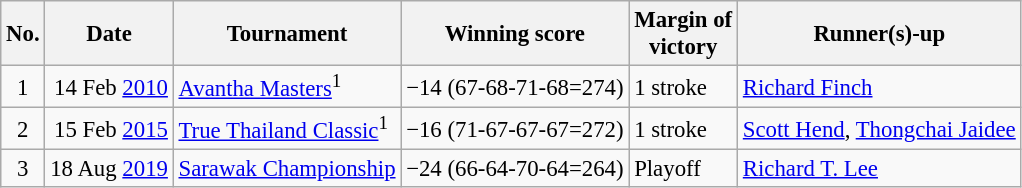<table class="wikitable" style="font-size:95%;">
<tr>
<th>No.</th>
<th>Date</th>
<th>Tournament</th>
<th>Winning score</th>
<th>Margin of<br>victory</th>
<th>Runner(s)-up</th>
</tr>
<tr>
<td align=center>1</td>
<td align=right>14 Feb <a href='#'>2010</a></td>
<td><a href='#'>Avantha Masters</a><sup>1</sup></td>
<td>−14 (67-68-71-68=274)</td>
<td>1 stroke</td>
<td> <a href='#'>Richard Finch</a></td>
</tr>
<tr>
<td align=center>2</td>
<td align=right>15 Feb <a href='#'>2015</a></td>
<td><a href='#'>True Thailand Classic</a><sup>1</sup></td>
<td>−16 (71-67-67-67=272)</td>
<td>1 stroke</td>
<td> <a href='#'>Scott Hend</a>,  <a href='#'>Thongchai Jaidee</a></td>
</tr>
<tr>
<td align=center>3</td>
<td align=right>18 Aug <a href='#'>2019</a></td>
<td><a href='#'>Sarawak Championship</a></td>
<td>−24 (66-64-70-64=264)</td>
<td>Playoff</td>
<td> <a href='#'>Richard T. Lee</a></td>
</tr>
</table>
